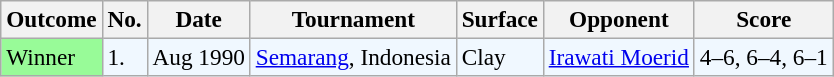<table class="sortable wikitable" style=font-size:97%>
<tr>
<th>Outcome</th>
<th>No.</th>
<th>Date</th>
<th>Tournament</th>
<th>Surface</th>
<th>Opponent</th>
<th>Score</th>
</tr>
<tr style="background:#f0f8ff;">
<td bgcolor="98FB98">Winner</td>
<td>1.</td>
<td>Aug 1990</td>
<td><a href='#'>Semarang</a>, Indonesia</td>
<td>Clay</td>
<td> <a href='#'>Irawati Moerid</a></td>
<td>4–6, 6–4, 6–1</td>
</tr>
</table>
